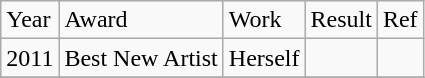<table class="wikitable">
<tr>
<td>Year</td>
<td>Award</td>
<td>Work</td>
<td>Result</td>
<td>Ref</td>
</tr>
<tr>
<td>2011</td>
<td>Best New Artist</td>
<td>Herself</td>
<td></td>
<td></td>
</tr>
<tr>
</tr>
</table>
